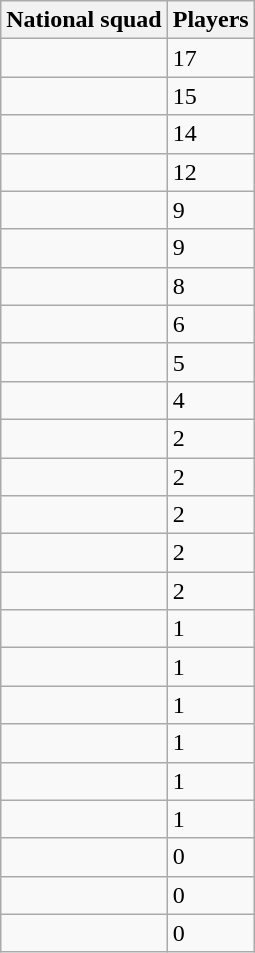<table class="wikitable sortable">
<tr>
<th>National squad</th>
<th>Players</th>
</tr>
<tr>
<td></td>
<td>17</td>
</tr>
<tr>
<td></td>
<td>15</td>
</tr>
<tr>
<td></td>
<td>14</td>
</tr>
<tr>
<td></td>
<td>12</td>
</tr>
<tr>
<td></td>
<td>9</td>
</tr>
<tr>
<td></td>
<td>9</td>
</tr>
<tr>
<td></td>
<td>8</td>
</tr>
<tr>
<td></td>
<td>6</td>
</tr>
<tr>
<td></td>
<td>5</td>
</tr>
<tr>
<td></td>
<td>4</td>
</tr>
<tr>
<td></td>
<td>2</td>
</tr>
<tr>
<td></td>
<td>2</td>
</tr>
<tr>
<td></td>
<td>2</td>
</tr>
<tr>
<td></td>
<td>2</td>
</tr>
<tr>
<td></td>
<td>2</td>
</tr>
<tr>
<td></td>
<td>1</td>
</tr>
<tr>
<td></td>
<td>1</td>
</tr>
<tr>
<td></td>
<td>1</td>
</tr>
<tr>
<td></td>
<td>1</td>
</tr>
<tr>
<td></td>
<td>1</td>
</tr>
<tr>
<td></td>
<td>1</td>
</tr>
<tr>
<td></td>
<td>0</td>
</tr>
<tr>
<td></td>
<td>0</td>
</tr>
<tr>
<td></td>
<td>0</td>
</tr>
</table>
